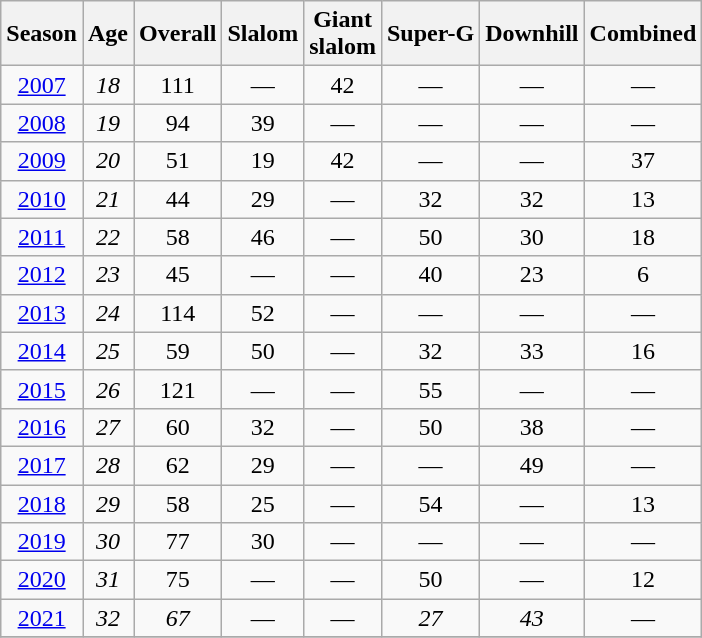<table class=wikitable style="text-align:center">
<tr>
<th>Season</th>
<th>Age</th>
<th>Overall</th>
<th>Slalom</th>
<th>Giant<br>slalom</th>
<th>Super-G</th>
<th>Downhill</th>
<th>Combined</th>
</tr>
<tr>
<td><a href='#'>2007</a></td>
<td><em>18</em></td>
<td>111</td>
<td>—</td>
<td>42</td>
<td>—</td>
<td>—</td>
<td>—</td>
</tr>
<tr>
<td><a href='#'>2008</a></td>
<td><em>19</em></td>
<td>94</td>
<td>39</td>
<td>—</td>
<td>—</td>
<td>—</td>
<td>—</td>
</tr>
<tr>
<td><a href='#'>2009</a></td>
<td><em>20</em></td>
<td>51</td>
<td>19</td>
<td>42</td>
<td>—</td>
<td>—</td>
<td>37</td>
</tr>
<tr>
<td><a href='#'>2010</a></td>
<td><em>21</em></td>
<td>44</td>
<td>29</td>
<td>—</td>
<td>32</td>
<td>32</td>
<td>13</td>
</tr>
<tr>
<td><a href='#'>2011</a></td>
<td><em>22</em></td>
<td>58</td>
<td>46</td>
<td>—</td>
<td>50</td>
<td>30</td>
<td>18</td>
</tr>
<tr>
<td><a href='#'>2012</a></td>
<td><em>23</em></td>
<td>45</td>
<td>—</td>
<td>—</td>
<td>40</td>
<td>23</td>
<td>6</td>
</tr>
<tr>
<td><a href='#'>2013</a></td>
<td><em>24</em></td>
<td>114</td>
<td>52</td>
<td>—</td>
<td>—</td>
<td>—</td>
<td>—</td>
</tr>
<tr>
<td><a href='#'>2014</a></td>
<td><em>25</em></td>
<td>59</td>
<td>50</td>
<td>—</td>
<td>32</td>
<td>33</td>
<td>16</td>
</tr>
<tr>
<td><a href='#'>2015</a></td>
<td><em>26</em></td>
<td>121</td>
<td>—</td>
<td>—</td>
<td>55</td>
<td>—</td>
<td>—</td>
</tr>
<tr>
<td><a href='#'>2016</a></td>
<td><em>27</em></td>
<td>60</td>
<td>32</td>
<td>—</td>
<td>50</td>
<td>38</td>
<td>—</td>
</tr>
<tr>
<td><a href='#'>2017</a></td>
<td><em>28</em></td>
<td>62</td>
<td>29</td>
<td>—</td>
<td>—</td>
<td>49</td>
<td>—</td>
</tr>
<tr>
<td><a href='#'>2018</a></td>
<td><em>29</em></td>
<td>58</td>
<td>25</td>
<td>—</td>
<td>54</td>
<td>—</td>
<td>13</td>
</tr>
<tr>
<td><a href='#'>2019</a></td>
<td><em>30</em></td>
<td>77</td>
<td>30</td>
<td>—</td>
<td>—</td>
<td>—</td>
<td>—</td>
</tr>
<tr>
<td><a href='#'>2020</a></td>
<td><em>31</em></td>
<td>75</td>
<td>—</td>
<td>—</td>
<td>50</td>
<td>—</td>
<td>12</td>
</tr>
<tr>
<td><a href='#'>2021</a></td>
<td><em>32</em></td>
<td><em>67</em></td>
<td>—</td>
<td>—</td>
<td><em>27</em></td>
<td><em>43</em></td>
<td>—</td>
</tr>
<tr>
</tr>
</table>
